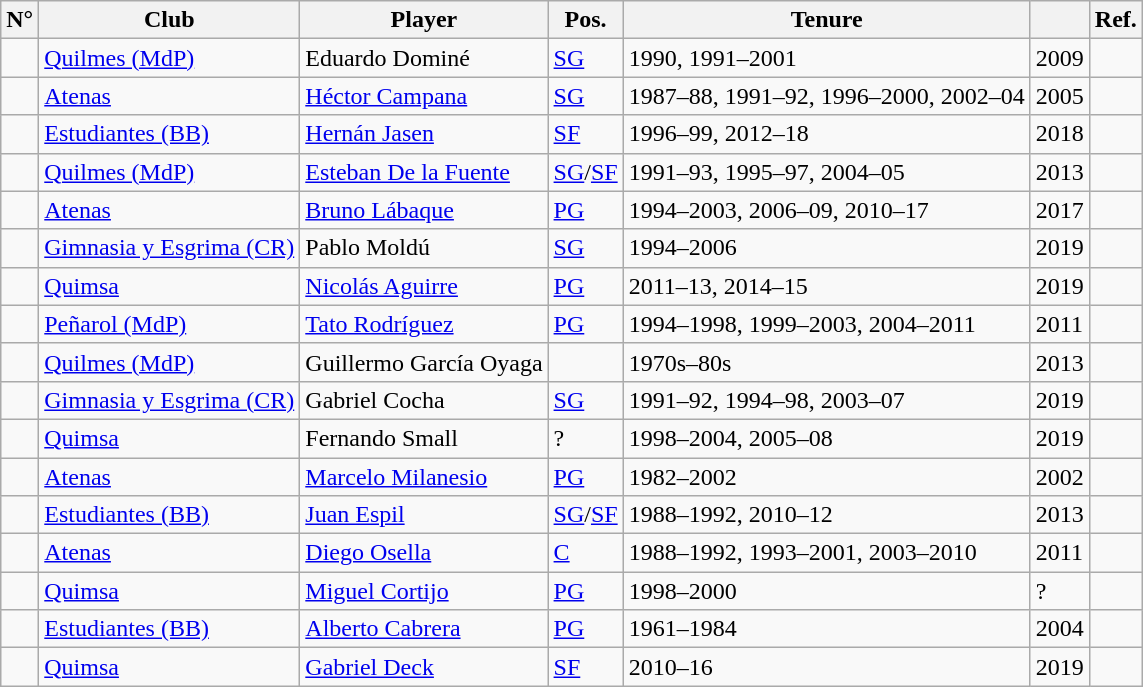<table class="wikitable sortable" totalwidth= px>
<tr>
<th width= px>N°</th>
<th width= px>Club</th>
<th width= px>Player</th>
<th width= px>Pos.</th>
<th width= px>Tenure</th>
<th width= px></th>
<th width= px class=unsortable>Ref.</th>
</tr>
<tr>
<td></td>
<td><a href='#'>Quilmes (MdP)</a></td>
<td> Eduardo Dominé</td>
<td><a href='#'>SG</a></td>
<td>1990, 1991–2001</td>
<td>2009</td>
<td></td>
</tr>
<tr>
<td></td>
<td><a href='#'>Atenas</a></td>
<td> <a href='#'>Héctor Campana</a></td>
<td><a href='#'>SG</a></td>
<td>1987–88, 1991–92, 1996–2000, 2002–04</td>
<td>2005</td>
<td></td>
</tr>
<tr>
<td></td>
<td><a href='#'>Estudiantes (BB)</a></td>
<td> <a href='#'>Hernán Jasen</a></td>
<td><a href='#'>SF</a></td>
<td>1996–99, 2012–18</td>
<td>2018</td>
<td></td>
</tr>
<tr>
<td></td>
<td><a href='#'>Quilmes (MdP)</a></td>
<td> <a href='#'>Esteban De la Fuente</a></td>
<td><a href='#'>SG</a>/<a href='#'>SF</a></td>
<td>1991–93, 1995–97, 2004–05</td>
<td>2013</td>
<td></td>
</tr>
<tr>
<td></td>
<td><a href='#'>Atenas</a></td>
<td> <a href='#'>Bruno Lábaque</a></td>
<td><a href='#'>PG</a></td>
<td>1994–2003, 2006–09, 2010–17</td>
<td>2017</td>
<td></td>
</tr>
<tr>
<td></td>
<td><a href='#'>Gimnasia y Esgrima (CR)</a></td>
<td> Pablo Moldú</td>
<td><a href='#'>SG</a></td>
<td>1994–2006</td>
<td>2019</td>
<td></td>
</tr>
<tr>
<td></td>
<td><a href='#'>Quimsa</a></td>
<td> <a href='#'>Nicolás Aguirre</a></td>
<td><a href='#'>PG</a></td>
<td>2011–13, 2014–15</td>
<td>2019</td>
<td></td>
</tr>
<tr>
<td></td>
<td><a href='#'>Peñarol (MdP)</a></td>
<td> <a href='#'>Tato Rodríguez</a></td>
<td><a href='#'>PG</a></td>
<td>1994–1998, 1999–2003, 2004–2011</td>
<td>2011</td>
<td></td>
</tr>
<tr>
<td></td>
<td><a href='#'>Quilmes (MdP)</a></td>
<td> Guillermo García Oyaga</td>
<td></td>
<td>1970s–80s </td>
<td>2013</td>
<td></td>
</tr>
<tr>
<td></td>
<td><a href='#'>Gimnasia y Esgrima (CR)</a></td>
<td> Gabriel Cocha</td>
<td><a href='#'>SG</a></td>
<td>1991–92, 1994–98, 2003–07</td>
<td>2019</td>
<td></td>
</tr>
<tr>
<td></td>
<td><a href='#'>Quimsa</a></td>
<td> Fernando Small</td>
<td>?</td>
<td>1998–2004, 2005–08</td>
<td>2019</td>
<td></td>
</tr>
<tr>
<td></td>
<td><a href='#'>Atenas</a></td>
<td> <a href='#'>Marcelo Milanesio</a></td>
<td><a href='#'>PG</a></td>
<td>1982–2002</td>
<td>2002</td>
<td></td>
</tr>
<tr>
<td></td>
<td><a href='#'>Estudiantes (BB)</a></td>
<td> <a href='#'>Juan Espil</a></td>
<td><a href='#'>SG</a>/<a href='#'>SF</a></td>
<td>1988–1992, 2010–12</td>
<td>2013</td>
<td></td>
</tr>
<tr>
<td></td>
<td><a href='#'>Atenas</a></td>
<td> <a href='#'>Diego Osella</a></td>
<td><a href='#'>C</a></td>
<td>1988–1992, 1993–2001, 2003–2010</td>
<td>2011</td>
<td></td>
</tr>
<tr>
<td></td>
<td><a href='#'>Quimsa</a></td>
<td> <a href='#'>Miguel Cortijo</a></td>
<td><a href='#'>PG</a></td>
<td>1998–2000</td>
<td>?</td>
<td></td>
</tr>
<tr>
<td></td>
<td><a href='#'>Estudiantes (BB)</a></td>
<td> <a href='#'>Alberto Cabrera</a> </td>
<td><a href='#'>PG</a></td>
<td>1961–1984</td>
<td>2004</td>
<td></td>
</tr>
<tr>
<td></td>
<td><a href='#'>Quimsa</a></td>
<td> <a href='#'>Gabriel Deck</a></td>
<td><a href='#'>SF</a></td>
<td>2010–16</td>
<td>2019</td>
<td></td>
</tr>
</table>
